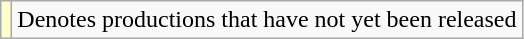<table class="wikitable">
<tr>
<td style="background:#FFFFCC;"></td>
<td>Denotes productions that have not yet been released</td>
</tr>
</table>
